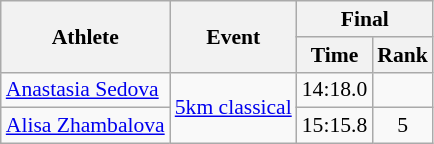<table class="wikitable" style="font-size:90%; text-align:center;">
<tr>
<th rowspan=2>Athlete</th>
<th rowspan=2>Event</th>
<th colspan=2>Final</th>
</tr>
<tr>
<th>Time</th>
<th>Rank</th>
</tr>
<tr>
<td align=left><a href='#'>Anastasia Sedova</a></td>
<td rowspan=2 align=left><a href='#'>5km classical</a></td>
<td>14:18.0</td>
<td></td>
</tr>
<tr>
<td align=left><a href='#'>Alisa Zhambalova</a></td>
<td>15:15.8</td>
<td>5</td>
</tr>
</table>
